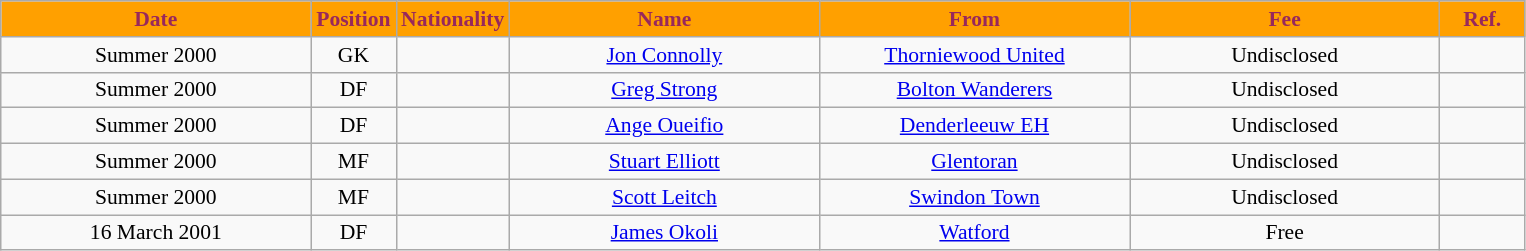<table class="wikitable"  style="text-align:center; font-size:90%; ">
<tr>
<th style="background:#ffa000; color:#98285c; width:200px;">Date</th>
<th style="background:#ffa000; color:#98285c; width:50px;">Position</th>
<th style="background:#ffa000; color:#98285c; width:50px;">Nationality</th>
<th style="background:#ffa000; color:#98285c; width:200px;">Name</th>
<th style="background:#ffa000; color:#98285c; width:200px;">From</th>
<th style="background:#ffa000; color:#98285c; width:200px;">Fee</th>
<th style="background:#ffa000; color:#98285c; width:50px;">Ref.</th>
</tr>
<tr>
<td>Summer 2000</td>
<td>GK</td>
<td></td>
<td><a href='#'>Jon Connolly</a></td>
<td><a href='#'>Thorniewood United</a></td>
<td>Undisclosed</td>
<td></td>
</tr>
<tr>
<td>Summer 2000</td>
<td>DF</td>
<td></td>
<td><a href='#'>Greg Strong</a></td>
<td><a href='#'>Bolton Wanderers</a></td>
<td>Undisclosed</td>
<td></td>
</tr>
<tr>
<td>Summer 2000</td>
<td>DF</td>
<td></td>
<td><a href='#'>Ange Oueifio</a></td>
<td><a href='#'>Denderleeuw EH</a></td>
<td>Undisclosed</td>
<td></td>
</tr>
<tr>
<td>Summer 2000</td>
<td>MF</td>
<td></td>
<td><a href='#'>Stuart Elliott</a></td>
<td><a href='#'>Glentoran</a></td>
<td>Undisclosed</td>
<td></td>
</tr>
<tr>
<td>Summer 2000</td>
<td>MF</td>
<td></td>
<td><a href='#'>Scott Leitch</a></td>
<td><a href='#'>Swindon Town</a></td>
<td>Undisclosed</td>
<td></td>
</tr>
<tr>
<td>16 March 2001</td>
<td>DF</td>
<td></td>
<td><a href='#'>James Okoli</a></td>
<td><a href='#'>Watford</a></td>
<td>Free</td>
<td></td>
</tr>
</table>
